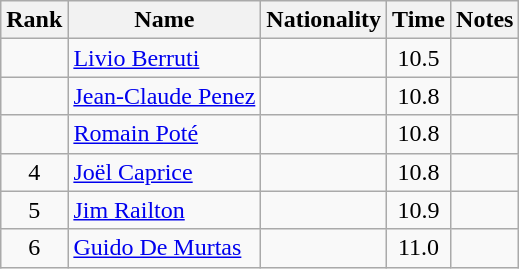<table class="wikitable sortable" style="text-align:center">
<tr>
<th>Rank</th>
<th>Name</th>
<th>Nationality</th>
<th>Time</th>
<th>Notes</th>
</tr>
<tr>
<td></td>
<td align=left><a href='#'>Livio Berruti</a></td>
<td align=left></td>
<td>10.5</td>
<td></td>
</tr>
<tr>
<td></td>
<td align=left><a href='#'>Jean-Claude Penez</a></td>
<td align=left></td>
<td>10.8</td>
<td></td>
</tr>
<tr>
<td></td>
<td align=left><a href='#'>Romain Poté</a></td>
<td align=left></td>
<td>10.8</td>
<td></td>
</tr>
<tr>
<td>4</td>
<td align=left><a href='#'>Joël Caprice</a></td>
<td align=left></td>
<td>10.8</td>
<td></td>
</tr>
<tr>
<td>5</td>
<td align=left><a href='#'>Jim Railton</a></td>
<td align=left></td>
<td>10.9</td>
<td></td>
</tr>
<tr>
<td>6</td>
<td align=left><a href='#'>Guido De Murtas</a></td>
<td align=left></td>
<td>11.0</td>
<td></td>
</tr>
</table>
